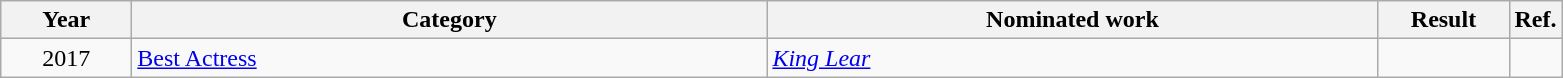<table class=wikitable>
<tr>
<th scope="col" style="width:5em;">Year</th>
<th scope="col" style="width:26em;">Category</th>
<th scope="col" style="width:25em;">Nominated work</th>
<th scope="col" style="width:5em;">Result</th>
<th>Ref.</th>
</tr>
<tr>
<td style="text-align:center;">2017</td>
<td><a href='#'>Best Actress</a></td>
<td><em><a href='#'>King Lear</a></em></td>
<td></td>
<td></td>
</tr>
</table>
